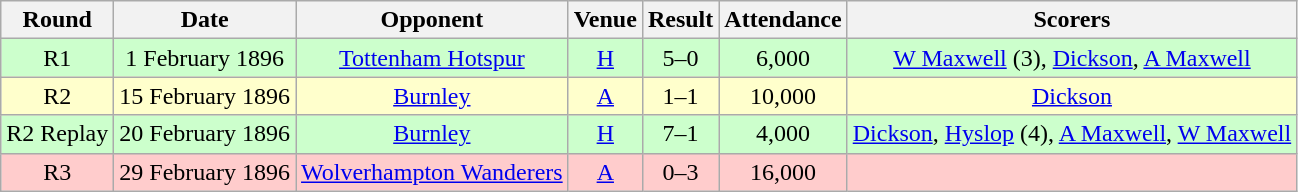<table class="wikitable" style="font-size:100%; text-align:center">
<tr>
<th>Round</th>
<th>Date</th>
<th>Opponent</th>
<th>Venue</th>
<th>Result</th>
<th>Attendance</th>
<th>Scorers</th>
</tr>
<tr style="background-color: #CCFFCC;">
<td>R1</td>
<td>1 February 1896</td>
<td><a href='#'>Tottenham Hotspur</a></td>
<td><a href='#'>H</a></td>
<td>5–0</td>
<td>6,000</td>
<td><a href='#'>W Maxwell</a> (3), <a href='#'>Dickson</a>, <a href='#'>A Maxwell</a></td>
</tr>
<tr style="background-color: #FFFFCC;">
<td>R2</td>
<td>15 February 1896</td>
<td><a href='#'>Burnley</a></td>
<td><a href='#'>A</a></td>
<td>1–1</td>
<td>10,000</td>
<td><a href='#'>Dickson</a></td>
</tr>
<tr style="background-color: #CCFFCC;">
<td>R2 Replay</td>
<td>20 February 1896</td>
<td><a href='#'>Burnley</a></td>
<td><a href='#'>H</a></td>
<td>7–1</td>
<td>4,000</td>
<td><a href='#'>Dickson</a>, <a href='#'>Hyslop</a> (4), <a href='#'>A Maxwell</a>, <a href='#'>W Maxwell</a></td>
</tr>
<tr style="background-color: #FFCCCC;">
<td>R3</td>
<td>29 February 1896</td>
<td><a href='#'>Wolverhampton Wanderers</a></td>
<td><a href='#'>A</a></td>
<td>0–3</td>
<td>16,000</td>
<td></td>
</tr>
</table>
